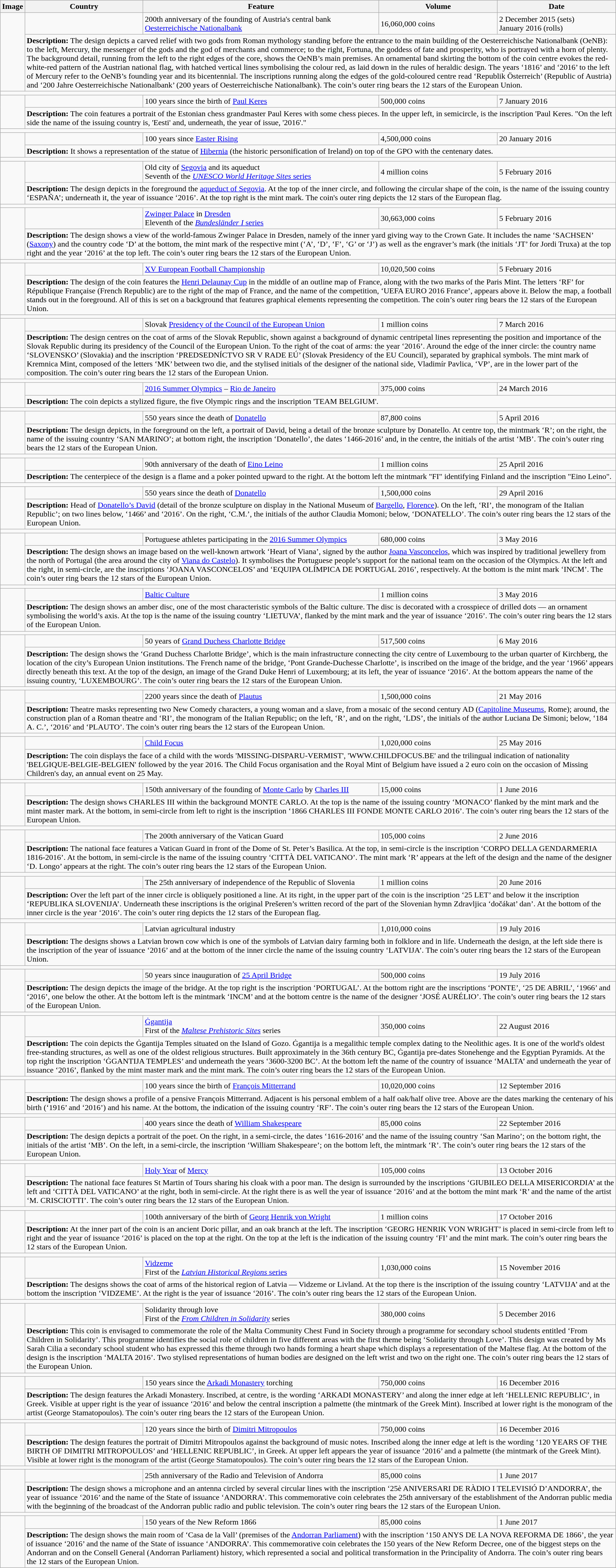<table class="wikitable">
<tr>
<th>Image</th>
<th>Country</th>
<th>Feature</th>
<th>Volume</th>
<th>Date</th>
</tr>
<tr>
<td style="width:160px;" rowspan="2"></td>
<td style="width:20%;"></td>
<td style="width:40%;">200th anniversary of the founding of Austria's central bank <a href='#'>Oesterreichische Nationalbank</a></td>
<td style="width:20%;">16,060,000 coins</td>
<td style="width:20%;">2 December 2015 (sets)<br>January 2016 (rolls)</td>
</tr>
<tr>
<td colspan="5"><strong>Description:</strong> The design depicts a carved relief with two gods from Roman mythology standing before the entrance to the main building of the Oesterreichische Nationalbank (OeNB): to the left, Mercury, the messenger of the gods and the god of merchants and commerce; to the right, Fortuna, the goddess of fate and prosperity, who is portrayed with a horn of plenty. The background detail, running from the left to the right edges of the core, shows the OeNB’s main premises. An ornamental band skirting the bottom of the coin centre evokes the red-white-red pattern of the Austrian national flag, with hatched vertical lines symbolising the colour red, as laid down in the rules of heraldic design. The years ‘1816’ and ‘2016’ to the left of Mercury refer to the OeNB’s founding year and its bicentennial. The inscriptions running along the edges of the gold-coloured centre read ‘Republik Österreich’ (Republic of Austria) and ‘200 Jahre Oesterreichische Nationalbank’ (200 years of Oesterreichische Nationalbank). The coin’s outer ring bears the 12 stars of the European Union.</td>
</tr>
<tr>
<td colspan="5"></td>
</tr>
<tr>
<td style="width:160px;" rowspan="2"></td>
<td style="width:20%;"></td>
<td style="width:40%;">100 years since the birth of <a href='#'>Paul Keres</a></td>
<td style="width:20%;">500,000 coins</td>
<td style="width:20%;">7 January 2016</td>
</tr>
<tr>
<td colspan="5"><strong>Description:</strong> The coin features a portrait of the Estonian chess grandmaster Paul Keres with some chess pieces. In the upper left, in semicircle, is the inscription 'Paul Keres. "On the left side the name of the issuing country is, 'Eesti' and, underneath, the year of issue, '2016'."</td>
</tr>
<tr>
<td colspan="5"></td>
</tr>
<tr>
<td style="width:160px;" rowspan="2"></td>
<td style="width:20%;"></td>
<td style="width:40%;">100 years since <a href='#'>Easter Rising</a></td>
<td style="width:20%;">4,500,000 coins</td>
<td style="width:20%;">20 January 2016</td>
</tr>
<tr>
<td colspan="5"><strong>Description:</strong> It shows a representation of the statue of <a href='#'>Hibernia</a> (the historic personification of Ireland) on top of the GPO with the centenary dates.</td>
</tr>
<tr>
<td colspan="5"></td>
</tr>
<tr>
<td style="width:160px;" rowspan="2"></td>
<td style="width:20%;"></td>
<td style="width:40%;">Old city of <a href='#'>Segovia</a> and its aqueduct<br>Seventh of the <a href='#'><em>UNESCO World Heritage Sites</em> series</a></td>
<td style="width:20%;">4 million coins</td>
<td style="width:20%;">5 February 2016</td>
</tr>
<tr>
<td colspan="5"><strong>Description:</strong> The design depicts in the foreground the <a href='#'>aqueduct of Segovia</a>. At the top of the inner circle, and following the circular shape of the coin, is the name of the issuing country ‘ESPAÑA’; underneath it, the year of issuance ‘2016’. At the top right is the mint mark. The coin's outer ring depicts the 12 stars of the European flag.</td>
</tr>
<tr>
<td colspan="5"></td>
</tr>
<tr>
<td style="width:160px;" rowspan="2"></td>
<td style="width:20%;"></td>
<td style="width:40%;"><a href='#'>Zwinger Palace</a> in <a href='#'>Dresden</a><br>Eleventh of the <a href='#'><em>Bundesländer I</em> series</a></td>
<td style="width:20%;">30,663,000 coins</td>
<td style="width:20%;">5 February 2016</td>
</tr>
<tr>
<td colspan="5"><strong>Description:</strong> The design shows a view of the world-famous Zwinger Palace in Dresden, namely of the inner yard giving way to the Crown Gate. It includes the name ‘SACHSEN’ (<a href='#'>Saxony</a>) and the country code ‘D’ at the bottom, the mint mark of the respective mint (‘A’, ‘D’, ‘F’, ‘G’ or ‘J’) as well as the engraver’s mark (the initials ‘JT’ for Jordi Truxa) at the top right and the year ‘2016’ at the top left. The coin’s outer ring bears the 12 stars of the European Union.</td>
</tr>
<tr>
<td colspan="5"></td>
</tr>
<tr>
<td style="width:160px;" rowspan="2"></td>
<td style="width:20%;"></td>
<td style="width:40%;"><a href='#'>XV European Football Championship</a></td>
<td style="width:20%;">10,020,500 coins</td>
<td style="width:20%;">5 February 2016</td>
</tr>
<tr>
<td colspan="5"><strong>Description:</strong> The design of the coin features the <a href='#'>Henri Delaunay Cup</a> in the middle of an outline map of France, along with the two marks of the Paris Mint. The letters ‘RF’ for République Française (French Republic) are to the right of the map of France, and the name of the competition, ‘UEFA EURO 2016 France’, appears above it. Below the map, a football stands out in the foreground. All of this is set on a background that features graphical elements representing the competition. The coin’s outer ring bears the 12 stars of the European Union.</td>
</tr>
<tr>
<td colspan="5"></td>
</tr>
<tr>
<td style="width:160px;" rowspan="2"></td>
<td style="width:20%;"></td>
<td style="width:40%;">Slovak <a href='#'>Presidency of the Council of the European Union</a></td>
<td style="width:20%;">1 million coins</td>
<td style="width:20%;">7 March 2016</td>
</tr>
<tr>
<td colspan="5"><strong>Description:</strong> The design centres on the coat of arms of the Slovak Republic, shown against a background of dynamic centripetal lines representing the position and importance of the Slovak Republic during its presidency of the Council of the European Union. To the right of the coat of arms: the year ‘2016’. Around the edge of the inner circle: the country name ‘SLOVENSKO’ (Slovakia) and the inscription ‘PREDSEDNÍCTVO SR V RADE EÚ’ (Slovak Presidency of the EU Council), separated by graphical symbols. The mint mark of Kremnica Mint, composed of the letters ‘MK’ between two die, and the stylised initials of the designer of the national side, Vladimír Pavlica, ‘VP’, are in the lower part of the composition. The coin’s outer ring bears the 12 stars of the European Union.</td>
</tr>
<tr>
<td colspan="5"></td>
</tr>
<tr>
<td style="width:160px;" rowspan="2"></td>
<td style="width:20%;"></td>
<td style="width:40%;"><a href='#'>2016 Summer Olympics</a> – <a href='#'>Rio de Janeiro</a></td>
<td style="width:20%;">375,000 coins</td>
<td style="width:20%;">24 March 2016</td>
</tr>
<tr>
<td colspan="5"><strong>Description:</strong> The coin depicts a stylized figure, the five Olympic rings and the inscription 'TEAM BELGIUM'.</td>
</tr>
<tr>
<td colspan="5"></td>
</tr>
<tr>
<td style="width:160px;" rowspan="2"></td>
<td style="width:20%;"></td>
<td style="width:40%;">550 years since the death of <a href='#'>Donatello</a></td>
<td style="width:20%;">87,800 coins</td>
<td style="width:20%;">5 April 2016</td>
</tr>
<tr>
<td colspan="5"><strong>Description:</strong> The design depicts, in the foreground on the left, a portrait of David, being a detail of the bronze sculpture by Donatello. At centre top, the mintmark ‘R’; on the right, the name of the issuing country ‘SAN MARINO’; at bottom right, the inscription ‘Donatello’, the dates ‘1466-2016’ and, in the centre, the initials of the artist ‘MB’. The coin’s outer ring bears the 12 stars of the European Union.</td>
</tr>
<tr>
<td colspan="5"></td>
</tr>
<tr>
<td style="width:160px;" rowspan="2"></td>
<td style="width:20%;"></td>
<td style="width:40%;">90th anniversary of the death of <a href='#'>Eino Leino</a></td>
<td style="width:20%;">1 million coins</td>
<td style="width:20%;">25 April 2016</td>
</tr>
<tr>
<td colspan="5"><strong>Description:</strong> The centerpiece of the design is a flame and a poker pointed upward to the right. At the bottom left the mintmark "FI" identifying Finland and the inscription "Eino Leino".</td>
</tr>
<tr>
<td colspan="5"></td>
</tr>
<tr>
<td style="width:160px;" rowspan="2"></td>
<td style="width:20%;"></td>
<td style="width:40%;">550 years since the death of <a href='#'>Donatello</a></td>
<td style="width:20%;">1,500,000 coins</td>
<td style="width:20%;">29 April 2016</td>
</tr>
<tr>
<td colspan="5"><strong>Description:</strong> Head of <a href='#'>Donatello’s David</a> (detail of the bronze sculpture on display in the National Museum of <a href='#'>Bargello</a>, <a href='#'>Florence</a>). On the left, ‘RI’, the monogram of the Italian Republic’; on two lines below, ‘1466’ and ‘2016’. On the right, ‘C.M.’, the initials of the author Claudia Momoni; below, ‘DONATELLO’. The coin’s outer ring bears the 12 stars of the European Union.</td>
</tr>
<tr>
<td colspan="5"></td>
</tr>
<tr>
<td style="width:160px;" rowspan="2"></td>
<td style="width:20%;"></td>
<td style="width:40%;">Portuguese athletes participating in the <a href='#'>2016 Summer Olympics</a></td>
<td style="width:20%;">680,000 coins</td>
<td style="width:20%;">3 May 2016</td>
</tr>
<tr>
<td colspan="5"><strong>Description:</strong> The design shows an image based on the well-known artwork ‘Heart of Viana’, signed by the author <a href='#'>Joana Vasconcelos</a>, which was inspired by traditional jewellery from the north of Portugal (the area around the city of <a href='#'>Viana do Castelo</a>). It symbolises the Portuguese people’s support for the national team on the occasion of the Olympics. At the left and the right, in semi-circle, are the inscriptions ‘JOANA VASCONCELOS’ and ‘EQUIPA OLÍMPICA DE PORTUGAL 2016’, respectively. At the bottom is the mint mark ‘INCM’. The coin’s outer ring bears the 12 stars of the European Union.</td>
</tr>
<tr>
<td colspan="5"></td>
</tr>
<tr>
<td style="width:160px;" rowspan="2"></td>
<td style="width:20%;"></td>
<td style="width:40%;"><a href='#'>Baltic Culture</a></td>
<td style="width:20%;">1 million coins</td>
<td style="width:20%;">3 May 2016</td>
</tr>
<tr>
<td colspan="5"><strong>Description:</strong> The design shows an amber disc, one of the most characteristic symbols of the Baltic culture. The disc is decorated with a crosspiece of drilled dots — an ornament symbolising the world’s axis. At the top is the name of the issuing country ‘LIETUVA’, flanked by the mint mark and the year of issuance ‘2016’. The coin’s outer ring bears the 12 stars of the European Union.</td>
</tr>
<tr>
<td colspan="5"></td>
</tr>
<tr>
<td style="width:160px;" rowspan="2"></td>
<td style="width:20%;"></td>
<td style="width:40%;">50 years of <a href='#'>Grand Duchess Charlotte Bridge</a></td>
<td style="width:20%;">517,500 coins</td>
<td style="width:20%;">6 May 2016</td>
</tr>
<tr>
<td colspan="5"><strong>Description:</strong> The design shows the ‘Grand Duchess Charlotte Bridge’, which is the main infrastructure connecting the city centre of Luxembourg to the urban quarter of Kirchberg, the location of the city’s European Union institutions. The French name of the bridge, ‘Pont Grande-Duchesse Charlotte’, is inscribed on the image of the bridge, and the year ‘1966’ appears directly beneath this text. At the top of the design, an image of the Grand Duke Henri of Luxembourg; at its left, the year of issuance ‘2016’. At the bottom appears the name of the issuing country, ‘LUXEMBOURG’. The coin’s outer ring bears the 12 stars of the European Union.</td>
</tr>
<tr>
<td colspan="5"></td>
</tr>
<tr>
<td style="width:160px;" rowspan="2"></td>
<td style="width:20%;"></td>
<td style="width:40%;">2200 years since the death of <a href='#'>Plautus</a></td>
<td style="width:20%;">1,500,000 coins</td>
<td style="width:20%;">21 May 2016</td>
</tr>
<tr>
<td colspan="5"><strong>Description:</strong> Theatre masks representing two New Comedy characters, a young woman and a slave, from a mosaic of the second century AD (<a href='#'>Capitoline Museums</a>, Rome); around, the construction plan of a Roman theatre and ‘RI’, the monogram of the Italian Republic; on the left, ‘R’, and on the right, ‘LDS’, the initials of the author Luciana De Simoni; below, ‘184 A. C.’, ‘2016’ and ‘PLAUTO’. The coin’s outer ring bears the 12 stars of the European Union.</td>
</tr>
<tr>
<td colspan="5"></td>
</tr>
<tr>
<td style="width:160px;" rowspan="2"></td>
<td style="width:20%;"></td>
<td style="width:40%;"><a href='#'>Child Focus</a></td>
<td style="width:20%;">1,020,000 coins</td>
<td style="width:20%;">25 May 2016</td>
</tr>
<tr>
<td colspan="5"><strong>Description:</strong> The coin displays the face of a child with the words 'MISSING-DISPARU-VERMIST', 'WWW.CHILDFOCUS.BE' and the trilingual indication of nationality 'BELGIQUE-BELGIE-BELGIEN' followed by the year 2016. The Child Focus organisation and the Royal Mint of Belgium have issued a 2 euro coin on the occasion of Missing Children's day, an annual event on 25 May.</td>
</tr>
<tr>
<td colspan="5"></td>
</tr>
<tr>
<td style="width:160px;" rowspan="2"></td>
<td style="width:20%;"></td>
<td style="width:40%;">150th anniversary of the founding of <a href='#'>Monte Carlo</a> by <a href='#'>Charles III</a></td>
<td style="width:20%;">15,000 coins</td>
<td style="width:20%;">1 June 2016</td>
</tr>
<tr>
<td colspan="5"><strong>Description:</strong> The design shows CHARLES III within the background MONTE CARLO. At the top is the name of the issuing country ‘MONACO’ flanked by the mint mark and the mint master mark. At the bottom, in semi-circle from left to right is the inscription ‘1866 CHARLES III FONDE MONTE CARLO 2016’. The coin’s outer ring bears the 12 stars of the European Union.</td>
</tr>
<tr>
<td colspan="5"></td>
</tr>
<tr>
<td style="width:160px;" rowspan="2"></td>
<td style="width:20%;"></td>
<td style="width:40%;">The 200th anniversary of the Vatican Guard</td>
<td style="width:20%;">105,000 coins</td>
<td style="width:20%;">2 June 2016</td>
</tr>
<tr>
<td colspan="5"><strong>Description:</strong> The national face features a Vatican Guard in front of the Dome of St. Peter’s Basilica. At the top, in semi-circle is the inscription ‘CORPO DELLA GENDARMERIA 1816-2016’. At the bottom, in semi-circle is the name of the issuing country ‘CITTÀ DEL VATICANO’. The mint mark ‘R’ appears at the left of the design and the name of the designer ‘D. Longo’ appears at the right. The coin’s outer ring bears the 12 stars of the European Union.</td>
</tr>
<tr>
<td colspan="5"></td>
</tr>
<tr>
<td style="width:160px;" rowspan="2"></td>
<td style="width:20%;"></td>
<td style="width:40%;">The 25th anniversary of independence of the Republic of Slovenia</td>
<td style="width:20%;">1 million coins</td>
<td style="width:20%;">20 June 2016</td>
</tr>
<tr>
<td colspan="5"><strong>Description:</strong> Over the left part of the inner circle is obliquely positioned a line. At its right, in the upper part of the coin is the inscription ‘25 LET’ and below it the inscription ‘REPUBLIKA SLOVENIJA’. Underneath these inscriptions is the original Prešeren’s written record of the part of the Slovenian hymn Zdravljica ‘dočákat’ dan’. At the bottom of the inner circle is the year ‘2016’. The coin’s outer ring depicts the 12 stars of the European flag.</td>
</tr>
<tr>
<td colspan="5"></td>
</tr>
<tr>
<td style="width:160px;" rowspan="2"></td>
<td style="width:20%;"></td>
<td style="width:40%;">Latvian agricultural industry</td>
<td style="width:20%;">1,010,000 coins</td>
<td style="width:20%;">19 July 2016</td>
</tr>
<tr>
<td colspan="5"><strong>Description:</strong> The designs shows a Latvian brown cow which is one of the symbols of Latvian dairy farming both in folklore and in life. Underneath the design, at the left side there is the inscription of the year of issuance ‘2016’ and at the bottom of the inner circle the name of the issuing country ‘LATVIJA’. The coin’s outer ring bears the 12 stars of the European Union.</td>
</tr>
<tr>
<td colspan="5"></td>
</tr>
<tr>
<td style="width:160px;" rowspan="2"></td>
<td style="width:20%;"></td>
<td style="width:40%;">50 years since inauguration of <a href='#'>25 April Bridge</a></td>
<td style="width:20%;">500,000 coins</td>
<td style="width:20%;">19 July 2016</td>
</tr>
<tr>
<td colspan="5"><strong>Description:</strong> The design depicts the image of the bridge. At the top right is the inscription ‘PORTUGAL’. At the bottom right are the inscriptions ‘PONTE’, ‘25 DE ABRIL’, ‘1966’ and ‘2016’, one below the other. At the bottom left is the mintmark ‘INCM’ and at the bottom centre is the name of the designer ‘JOSÉ AURÉLIO’. The coin’s outer ring bears the 12 stars of the European Union.</td>
</tr>
<tr>
<td colspan="5"></td>
</tr>
<tr>
<td style="width:160px;" rowspan="2"></td>
<td style="width:20%;"></td>
<td style="width:40%;"><a href='#'>Ġgantija</a><br>First of the <em><a href='#'>Maltese Prehistoric Sites</a></em> series</td>
<td style="width:20%;">350,000 coins</td>
<td style="width:20%;">22 August 2016</td>
</tr>
<tr>
<td colspan="5"><strong>Description:</strong> The coin depicts the Ġgantija Temples situated on the Island of Gozo. Ġgantija is a megalithic temple complex dating to the Neolithic ages. It is one of the world's oldest free-standing structures, as well as one of the oldest religious structures. Built approximately in the 36th century BC, Ġgantija pre-dates Stonehenge and the Egyptian Pyramids. At the top right the inscription ‘ĠGANTIJA TEMPLES’ and underneath the years ‘3600-3200 BC’. At the bottom left the name of the country of issuance ‘MALTA’ and underneath the year of issuance ‘2016’, flanked by the mint master mark and the mint mark. The coin’s outer ring bears the 12 stars of the European Union.</td>
</tr>
<tr>
<td colspan="5"></td>
</tr>
<tr>
<td style="width:160px;" rowspan="2"></td>
<td style="width:20%;"></td>
<td style="width:40%;">100 years since the birth of <a href='#'>François Mitterrand</a></td>
<td style="width:20%;">10,020,000 coins</td>
<td style="width:20%;">12 September 2016</td>
</tr>
<tr>
<td colspan="5"><strong>Description:</strong> The design shows a profile of a pensive François Mitterrand. Adjacent is his personal emblem of a half oak/half olive tree. Above are the dates marking the centenary of his birth (‘1916’ and ‘2016’) and his name. At the bottom, the indication of the issuing country ‘RF’. The coin’s outer ring bears the 12 stars of the European Union.</td>
</tr>
<tr>
<td colspan="5"></td>
</tr>
<tr>
<td style="width:160px;" rowspan="2"></td>
<td style="width:20%;"></td>
<td style="width:40%;">400 years since the death of <a href='#'>William Shakespeare</a></td>
<td style="width:20%;">85,000 coins</td>
<td style="width:20%;">22 September 2016</td>
</tr>
<tr>
<td colspan="5"><strong>Description:</strong> The design depicts a portrait of the poet. On the right, in a semi-circle, the dates ‘1616-2016’ and the name of the issuing country ‘San Marino’; on the bottom right, the initials of the artist ‘MB’. On the left, in a semi-circle, the inscription ‘William Shakespeare’; on the bottom left, the mintmark ‘R’. The coin’s outer ring bears the 12 stars of the European Union.</td>
</tr>
<tr>
<td colspan="5"></td>
</tr>
<tr>
<td style="width:160px;" rowspan="2"></td>
<td style="width:20%;"></td>
<td style="width:40%;"><a href='#'>Holy Year</a> of <a href='#'>Mercy</a></td>
<td style="width:20%;">105,000 coins</td>
<td style="width:20%;">13 October 2016</td>
</tr>
<tr>
<td colspan="5"><strong>Description:</strong> The national face features St Martin of Tours sharing his cloak with a poor man. The design is surrounded by the inscriptions ‘GIUBILEO DELLA MISERICORDIA’ at the left and ‘CITTÀ DEL VATICANO’ at the right, both in semi-circle. At the right there is as well the year of issuance ‘2016’ and at the bottom the mint mark ‘R’ and the name of the artist ‘M. CRISCIOTTI’. The coin’s outer ring bears the 12 stars of the European Union.</td>
</tr>
<tr>
<td colspan="5"></td>
</tr>
<tr>
<td style="width:160px;" rowspan="2"></td>
<td style="width:20%;"></td>
<td style="width:40%;">100th anniversary of the birth of <a href='#'>Georg Henrik von Wright</a></td>
<td style="width:20%;">1 million coins</td>
<td style="width:20%;">17 October 2016</td>
</tr>
<tr>
<td colspan="5"><strong>Description:</strong> At the inner part of the coin is an ancient Doric pillar, and an oak branch at the left. The inscription ‘GEORG HENRIK VON WRIGHT’ is placed in semi-circle from left to right and the year of issuance ‘2016’ is placed on the top at the right. On the top at the left is the indication of the issuing country ‘FI’ and the mint mark. The coin’s outer ring bears the 12 stars of the European Union.</td>
</tr>
<tr>
<td colspan="5"></td>
</tr>
<tr>
<td style="width:160px;" rowspan="2"></td>
<td style="width:20%;"></td>
<td style="width:40%;"><a href='#'>Vidzeme</a><br>First of the <a href='#'><em>Latvian Historical Regions</em> series</a></td>
<td style="width:20%;">1,030,000 coins</td>
<td style="width:20%;">15 November 2016</td>
</tr>
<tr>
<td colspan="5"><strong>Description:</strong> The designs shows the coat of arms of the historical region of Latvia — Vidzeme or Livland. At the top there is the inscription of the issuing country ‘LATVIJA’ and at the bottom the inscription ‘VIDZEME’. At the right is the year of issuance ‘2016’. The coin’s outer ring bears the 12 stars of the European Union.</td>
</tr>
<tr>
<td colspan="5"></td>
</tr>
<tr>
<td style="width:160px;" rowspan="2"></td>
<td style="width:20%;"></td>
<td style="width:40%;">Solidarity through love<br>First of the <em><a href='#'>From Children in Solidarity</a></em> series</td>
<td style="width:20%;">380,000 coins</td>
<td style="width:20%;">5 December 2016</td>
</tr>
<tr>
<td colspan="5"><strong>Description:</strong> This coin is envisaged to commemorate the role of the Malta Community Chest Fund in Society through a programme for secondary school students entitled ‘From Children in Solidarity’. This programme identifies the social role of children in five different areas with the first theme being ‘Solidarity through Love’. This design was created by Ms Sarah Cilia a secondary school student who has expressed this theme through two hands forming a heart shape which displays a representation of the Maltese flag. At the bottom of the design is the inscription ‘MALTA 2016’. Two stylised representations of human bodies are designed on the left wrist and two on the right one. The coin’s outer ring bears the 12 stars of the European Union.</td>
</tr>
<tr>
<td colspan="5"></td>
</tr>
<tr>
<td style="width:160px;" rowspan="2"></td>
<td style="width:20%;"></td>
<td style="width:40%;">150 years since the <a href='#'>Arkadi Monastery</a> torching</td>
<td style="width:20%;">750,000 coins</td>
<td style="width:20%;">16 December 2016</td>
</tr>
<tr>
<td colspan="5"><strong>Description:</strong> The design features the Arkadi Monastery. Inscribed, at centre, is the wording ‘ARKADI MONASTERY’ and along the inner edge at left ‘HELLENIC REPUBLIC’, in Greek. Visible at upper right is the year of issuance ‘2016’ and below the central inscription a palmette (the mintmark of the Greek Mint). Inscribed at lower right is the monogram of the artist (George Stamatopoulos). The coin’s outer ring bears the 12 stars of the European Union.</td>
</tr>
<tr>
<td colspan="5"></td>
</tr>
<tr>
<td style="width:160px;" rowspan="2"></td>
<td style="width:20%;"></td>
<td style="width:40%;">120 years since the birth of <a href='#'>Dimitri Mitropoulos</a></td>
<td style="width:20%;">750,000 coins</td>
<td style="width:20%;">16 December 2016</td>
</tr>
<tr>
<td colspan="5"><strong>Description:</strong> The design features the portrait of Dimitri Mitropoulos against the background of music notes. Inscribed along the inner edge at left is the wording ‘120 YEARS OF THE BIRTH OF DIMITRI MITROPOULOS’ and ‘HELLENIC REPUBLIC’, in Greek. At upper left appears the year of issuance ‘2016’ and a palmette (the mintmark of the Greek Mint). Visible at lower right is the monogram of the artist (George Stamatopoulos). The coin’s outer ring bears the 12 stars of the European Union.</td>
</tr>
<tr>
<td colspan="5"></td>
</tr>
<tr>
<td style="width:160px;" rowspan="2"></td>
<td style="width:20%;"></td>
<td style="width:40%;">25th anniversary of the Radio and Television of Andorra</td>
<td style="width:20%;">85,000 coins</td>
<td style="width:20%;">1 June 2017</td>
</tr>
<tr>
<td colspan="5"><strong>Description:</strong> The design shows a microphone and an antenna circled by several circular lines with the inscription ‘25è ANIVERSARI DE RÀDIO I TELEVISIÓ D’ANDORRA’, the year of issuance ‘2016’ and the name of the State of issuance ‘ANDORRA’. This commemorative coin celebrates the 25th anniversary of the establishment of the Andorran public media with the beginning of the broadcast of the Andorran public radio and public television. The coin’s outer ring bears the 12 stars of the European Union.</td>
</tr>
<tr>
<td colspan="5"></td>
</tr>
<tr>
<td style="width:160px;" rowspan="2"></td>
<td style="width:20%;"></td>
<td style="width:40%;">150 years of the New Reform 1866</td>
<td style="width:20%;">85,000 coins</td>
<td style="width:20%;">1 June 2017</td>
</tr>
<tr>
<td colspan="5"><strong>Description:</strong> The design shows the main room of ‘Casa de la Vall’ (premises of the <a href='#'>Andorran Parliament</a>) with the inscription ‘150 ANYS DE LA NOVA REFORMA DE 1866’, the year of issuance ‘2016’ and the name of the State of issuance ‘ANDORRA’. This commemorative coin celebrates the 150 years of the New Reform Decree, one of the biggest steps on the Andorran and on the Consell General (Andorran Parliament) history, which represented a social and political transformation in the Principality of Andorra. The coin’s outer ring bears the 12 stars of the European Union.</td>
</tr>
</table>
